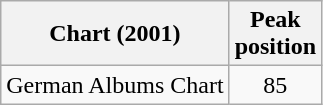<table class="wikitable sortable">
<tr>
<th>Chart (2001)</th>
<th>Peak<br>position</th>
</tr>
<tr>
<td>German Albums Chart</td>
<td style="text-align:center;">85</td>
</tr>
</table>
